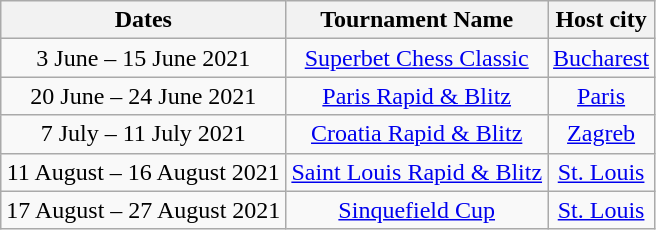<table class="wikitable sortable" style="text-align:center;">
<tr>
<th>Dates</th>
<th>Tournament Name</th>
<th>Host city</th>
</tr>
<tr>
<td>3 June – 15 June 2021</td>
<td><a href='#'>Superbet Chess Classic</a></td>
<td> <a href='#'>Bucharest</a></td>
</tr>
<tr>
<td>20 June – 24 June 2021</td>
<td><a href='#'>Paris Rapid & Blitz</a></td>
<td> <a href='#'>Paris</a></td>
</tr>
<tr>
<td>7 July – 11 July 2021</td>
<td><a href='#'>Croatia Rapid & Blitz</a></td>
<td> <a href='#'>Zagreb</a></td>
</tr>
<tr>
<td>11 August – 16 August 2021</td>
<td><a href='#'>Saint Louis Rapid & Blitz</a></td>
<td> <a href='#'>St. Louis</a></td>
</tr>
<tr>
<td>17 August – 27 August 2021</td>
<td><a href='#'>Sinquefield Cup</a></td>
<td> <a href='#'>St. Louis</a></td>
</tr>
</table>
